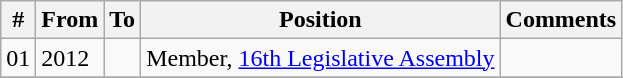<table class="wikitable sortable">
<tr>
<th>#</th>
<th>From</th>
<th>To</th>
<th>Position</th>
<th>Comments</th>
</tr>
<tr>
<td>01</td>
<td>2012</td>
<td></td>
<td>Member, <a href='#'>16th Legislative Assembly</a></td>
<td></td>
</tr>
<tr>
</tr>
</table>
